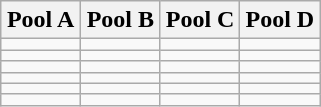<table class="wikitable">
<tr>
<th width=25%>Pool A</th>
<th width=25%>Pool B</th>
<th width=25%>Pool C</th>
<th width=25%>Pool D</th>
</tr>
<tr>
<td></td>
<td></td>
<td></td>
<td></td>
</tr>
<tr>
<td></td>
<td></td>
<td></td>
<td></td>
</tr>
<tr>
<td></td>
<td></td>
<td></td>
<td></td>
</tr>
<tr>
<td></td>
<td></td>
<td></td>
<td></td>
</tr>
<tr>
<td></td>
<td></td>
<td></td>
<td></td>
</tr>
<tr>
<td></td>
<td></td>
<td></td>
<td></td>
</tr>
</table>
